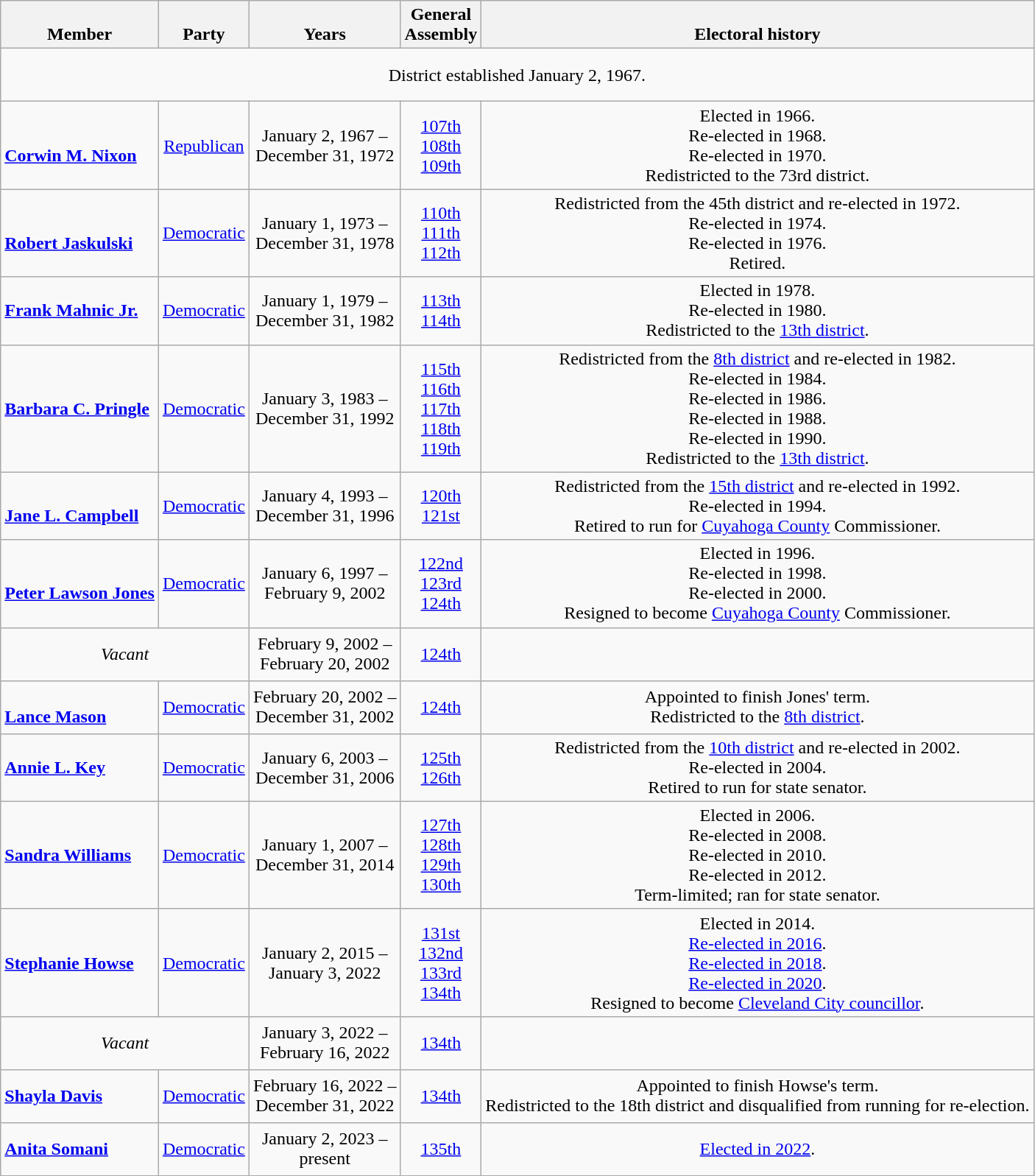<table class=wikitable style="text-align:center">
<tr valign=bottom>
<th>Member</th>
<th>Party</th>
<th>Years</th>
<th>General<br>Assembly</th>
<th>Electoral history</th>
</tr>
<tr style="height:3em">
<td colspan=5>District established January 2, 1967.</td>
</tr>
<tr style="height:3em">
<td align=left><br><strong><a href='#'>Corwin M. Nixon</a></strong><br></td>
<td><a href='#'>Republican</a></td>
<td>January 2, 1967 –<br>December 31, 1972</td>
<td><a href='#'>107th</a><br><a href='#'>108th</a><br><a href='#'>109th</a></td>
<td>Elected in 1966.<br>Re-elected in 1968.<br>Re-elected in 1970.<br>Redistricted to the 73rd district.</td>
</tr>
<tr style="height:3em">
<td align=left><br><strong><a href='#'>Robert Jaskulski</a></strong><br></td>
<td><a href='#'>Democratic</a></td>
<td>January 1, 1973 –<br>December 31, 1978</td>
<td><a href='#'>110th</a><br><a href='#'>111th</a><br><a href='#'>112th</a></td>
<td>Redistricted from the 45th district and re-elected in 1972.<br>Re-elected in 1974.<br>Re-elected in 1976.<br>Retired.</td>
</tr>
<tr style="height:3em">
<td align=left><strong><a href='#'>Frank Mahnic Jr.</a></strong><br></td>
<td><a href='#'>Democratic</a></td>
<td>January 1, 1979 –<br>December 31, 1982</td>
<td><a href='#'>113th</a><br><a href='#'>114th</a></td>
<td>Elected in 1978.<br>Re-elected in 1980.<br>Redistricted to the <a href='#'>13th district</a>.</td>
</tr>
<tr style="height:3em">
<td align=left><strong><a href='#'>Barbara C. Pringle</a></strong><br></td>
<td><a href='#'>Democratic</a></td>
<td>January 3, 1983 –<br>December 31, 1992</td>
<td><a href='#'>115th</a><br><a href='#'>116th</a><br><a href='#'>117th</a><br><a href='#'>118th</a><br><a href='#'>119th</a></td>
<td>Redistricted from the <a href='#'>8th district</a> and re-elected in 1982.<br>Re-elected in 1984.<br>Re-elected in 1986.<br>Re-elected in 1988.<br>Re-elected in 1990.<br>Redistricted to the <a href='#'>13th district</a>.</td>
</tr>
<tr style="height:3em">
<td align=left><br><strong><a href='#'>Jane L. Campbell</a></strong><br></td>
<td><a href='#'>Democratic</a></td>
<td>January 4, 1993 –<br>December 31, 1996</td>
<td><a href='#'>120th</a><br><a href='#'>121st</a></td>
<td>Redistricted from the <a href='#'>15th district</a> and re-elected in 1992.<br>Re-elected in 1994.<br>Retired to run for <a href='#'>Cuyahoga County</a> Commissioner.</td>
</tr>
<tr style="height:3em">
<td align=left><br><strong><a href='#'>Peter Lawson Jones</a></strong><br></td>
<td><a href='#'>Democratic</a></td>
<td>January 6, 1997 –<br>February 9, 2002</td>
<td><a href='#'>122nd</a><br><a href='#'>123rd</a><br><a href='#'>124th</a></td>
<td>Elected in 1996.<br>Re-elected in 1998.<br>Re-elected in 2000.<br>Resigned to become <a href='#'>Cuyahoga County</a> Commissioner.</td>
</tr>
<tr style="height:3em">
<td colspan=2><em>Vacant</em></td>
<td nowrap>February 9, 2002 –<br>February 20, 2002</td>
<td><a href='#'>124th</a></td>
<td></td>
</tr>
<tr style="height:3em">
<td align=left><br><strong><a href='#'>Lance Mason</a></strong><br></td>
<td><a href='#'>Democratic</a></td>
<td>February 20, 2002 –<br>December 31, 2002</td>
<td><a href='#'>124th</a></td>
<td>Appointed to finish Jones' term.<br>Redistricted to the <a href='#'>8th district</a>.</td>
</tr>
<tr style="height:3em">
<td align=left><strong><a href='#'>Annie L. Key</a></strong><br></td>
<td><a href='#'>Democratic</a></td>
<td>January 6, 2003 –<br>December 31, 2006</td>
<td><a href='#'>125th</a><br><a href='#'>126th</a></td>
<td>Redistricted from the <a href='#'>10th district</a> and re-elected in 2002.<br>Re-elected in 2004.<br>Retired to run for state senator.</td>
</tr>
<tr style="height:3em">
<td align=left><strong><a href='#'>Sandra Williams</a></strong><br></td>
<td><a href='#'>Democratic</a></td>
<td>January 1, 2007 –<br>December 31, 2014</td>
<td><a href='#'>127th</a><br><a href='#'>128th</a><br><a href='#'>129th</a><br><a href='#'>130th</a></td>
<td>Elected in 2006.<br>Re-elected in 2008.<br>Re-elected in 2010.<br>Re-elected in 2012.<br>Term-limited; ran for state senator.</td>
</tr>
<tr style="height:3em">
<td align=left><strong><a href='#'>Stephanie Howse</a></strong><br></td>
<td><a href='#'>Democratic</a></td>
<td>January 2, 2015 –<br>January 3, 2022</td>
<td><a href='#'>131st</a><br><a href='#'>132nd</a><br><a href='#'>133rd</a><br><a href='#'>134th</a></td>
<td>Elected in 2014.<br><a href='#'>Re-elected in 2016</a>.<br><a href='#'>Re-elected in 2018</a>.<br><a href='#'>Re-elected in 2020</a>.<br>Resigned to become <a href='#'>Cleveland City councillor</a>.</td>
</tr>
<tr style="height:3em">
<td colspan=2><em>Vacant</em></td>
<td nowrap>January 3, 2022 –<br>February 16, 2022</td>
<td><a href='#'>134th</a></td>
<td></td>
</tr>
<tr style="height:3em">
<td align=left><strong><a href='#'>Shayla Davis</a></strong><br></td>
<td><a href='#'>Democratic</a></td>
<td>February 16, 2022 –<br>December 31, 2022</td>
<td><a href='#'>134th</a></td>
<td>Appointed to finish Howse's term.<br>Redistricted to the 18th district and disqualified from running for re-election.</td>
</tr>
<tr style="height:3em">
<td align=left><strong><a href='#'>Anita Somani</a></strong><br></td>
<td><a href='#'>Democratic</a></td>
<td>January 2, 2023 –<br>present</td>
<td><a href='#'>135th</a></td>
<td><a href='#'>Elected in 2022</a>.</td>
</tr>
</table>
